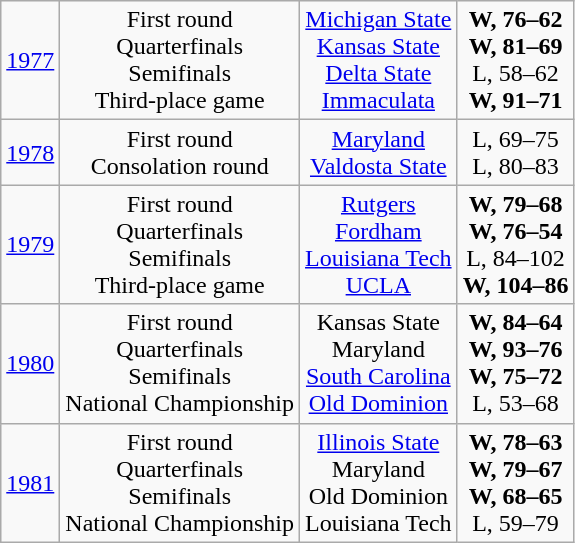<table class="wikitable">
<tr align="center">
<td><a href='#'>1977</a></td>
<td>First round<br>Quarterfinals<br>Semifinals<br>Third-place game</td>
<td><a href='#'>Michigan State</a><br><a href='#'>Kansas State</a><br><a href='#'>Delta State</a><br><a href='#'>Immaculata</a></td>
<td><strong>W, 76–62</strong><br><strong>W, 81–69</strong><br>L, 58–62<br><strong>W, 91–71</strong></td>
</tr>
<tr align="center">
<td><a href='#'>1978</a></td>
<td>First round<br>Consolation round</td>
<td><a href='#'>Maryland</a><br><a href='#'>Valdosta State</a></td>
<td>L, 69–75<br>L, 80–83</td>
</tr>
<tr align="center">
<td><a href='#'>1979</a></td>
<td>First round<br>Quarterfinals<br>Semifinals<br>Third-place game</td>
<td><a href='#'>Rutgers</a><br><a href='#'>Fordham</a><br><a href='#'>Louisiana Tech</a><br><a href='#'>UCLA</a></td>
<td><strong>W, 79–68</strong><br><strong>W, 76–54</strong><br>L, 84–102<br><strong>W, 104–86</strong></td>
</tr>
<tr align="center">
<td><a href='#'>1980</a></td>
<td>First round<br>Quarterfinals<br>Semifinals<br>National Championship</td>
<td>Kansas State<br>Maryland<br><a href='#'>South Carolina</a><br><a href='#'>Old Dominion</a></td>
<td><strong>W, 84–64</strong><br><strong>W, 93–76</strong><br><strong>W, 75–72</strong><br>L, 53–68</td>
</tr>
<tr align="center">
<td><a href='#'>1981</a></td>
<td>First round<br>Quarterfinals<br>Semifinals<br>National Championship</td>
<td><a href='#'>Illinois State</a><br>Maryland<br>Old Dominion<br>Louisiana Tech</td>
<td><strong>W, 78–63</strong><br><strong>W, 79–67</strong><br><strong>W, 68–65</strong><br>L, 59–79</td>
</tr>
</table>
